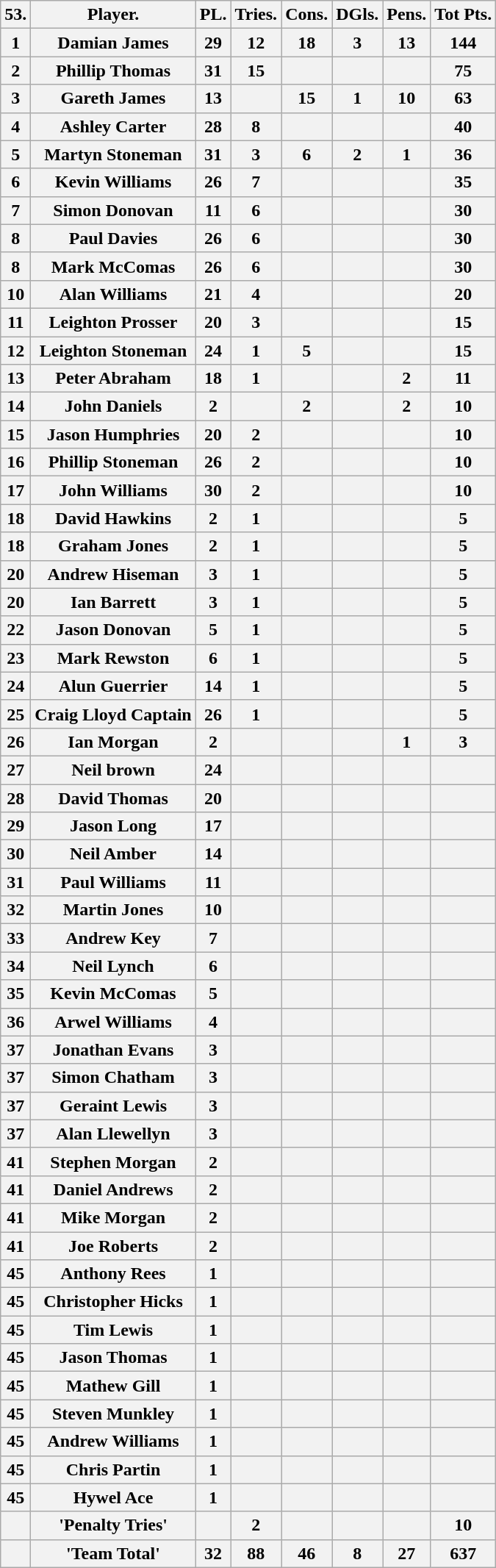<table class="wikitable">
<tr>
<th>53.</th>
<th>Player.</th>
<th>PL.</th>
<th>Tries.</th>
<th>Cons.</th>
<th>DGls.</th>
<th>Pens.</th>
<th>Tot Pts.</th>
</tr>
<tr>
<th>1</th>
<th>Damian James</th>
<th>29</th>
<th>12</th>
<th>18</th>
<th>3</th>
<th>13</th>
<th>144</th>
</tr>
<tr>
<th>2</th>
<th>Phillip Thomas</th>
<th>31</th>
<th>15</th>
<th></th>
<th></th>
<th></th>
<th>75</th>
</tr>
<tr>
<th>3</th>
<th>Gareth James</th>
<th>13</th>
<th></th>
<th>15</th>
<th>1</th>
<th>10</th>
<th>63</th>
</tr>
<tr>
<th>4</th>
<th>Ashley Carter</th>
<th>28</th>
<th>8</th>
<th></th>
<th></th>
<th></th>
<th>40</th>
</tr>
<tr>
<th>5</th>
<th>Martyn Stoneman</th>
<th>31</th>
<th>3</th>
<th>6</th>
<th>2</th>
<th>1</th>
<th>36</th>
</tr>
<tr>
<th>6</th>
<th>Kevin Williams</th>
<th>26</th>
<th>7</th>
<th></th>
<th></th>
<th></th>
<th>35</th>
</tr>
<tr>
<th>7</th>
<th>Simon Donovan</th>
<th>11</th>
<th>6</th>
<th></th>
<th></th>
<th></th>
<th>30</th>
</tr>
<tr>
<th>8</th>
<th>Paul Davies</th>
<th>26</th>
<th>6</th>
<th></th>
<th></th>
<th></th>
<th>30</th>
</tr>
<tr>
<th>8</th>
<th>Mark McComas</th>
<th>26</th>
<th>6</th>
<th></th>
<th></th>
<th></th>
<th>30</th>
</tr>
<tr>
<th>10</th>
<th>Alan Williams</th>
<th>21</th>
<th>4</th>
<th></th>
<th></th>
<th></th>
<th>20</th>
</tr>
<tr>
<th>11</th>
<th>Leighton Prosser</th>
<th>20</th>
<th>3</th>
<th></th>
<th></th>
<th></th>
<th>15</th>
</tr>
<tr>
<th>12</th>
<th>Leighton Stoneman</th>
<th>24</th>
<th>1</th>
<th>5</th>
<th></th>
<th></th>
<th>15</th>
</tr>
<tr>
<th>13</th>
<th>Peter Abraham</th>
<th>18</th>
<th>1</th>
<th></th>
<th></th>
<th>2</th>
<th>11</th>
</tr>
<tr>
<th>14</th>
<th>John Daniels</th>
<th>2</th>
<th></th>
<th>2</th>
<th></th>
<th>2</th>
<th>10</th>
</tr>
<tr>
<th>15</th>
<th>Jason Humphries</th>
<th>20</th>
<th>2</th>
<th></th>
<th></th>
<th></th>
<th>10</th>
</tr>
<tr>
<th>16</th>
<th>Phillip Stoneman</th>
<th>26</th>
<th>2</th>
<th></th>
<th></th>
<th></th>
<th>10</th>
</tr>
<tr>
<th>17</th>
<th>John Williams</th>
<th>30</th>
<th>2</th>
<th></th>
<th></th>
<th></th>
<th>10</th>
</tr>
<tr>
<th>18</th>
<th>David Hawkins</th>
<th>2</th>
<th>1</th>
<th></th>
<th></th>
<th></th>
<th>5</th>
</tr>
<tr>
<th>18</th>
<th>Graham Jones</th>
<th>2</th>
<th>1</th>
<th></th>
<th></th>
<th></th>
<th>5</th>
</tr>
<tr>
<th>20</th>
<th>Andrew Hiseman</th>
<th>3</th>
<th>1</th>
<th></th>
<th></th>
<th></th>
<th>5</th>
</tr>
<tr>
<th>20</th>
<th>Ian Barrett</th>
<th>3</th>
<th>1</th>
<th></th>
<th></th>
<th></th>
<th>5</th>
</tr>
<tr>
<th>22</th>
<th>Jason Donovan</th>
<th>5</th>
<th>1</th>
<th></th>
<th></th>
<th></th>
<th>5</th>
</tr>
<tr>
<th>23</th>
<th>Mark Rewston</th>
<th>6</th>
<th>1</th>
<th></th>
<th></th>
<th></th>
<th>5</th>
</tr>
<tr>
<th>24</th>
<th>Alun Guerrier</th>
<th>14</th>
<th>1</th>
<th></th>
<th></th>
<th></th>
<th>5</th>
</tr>
<tr>
<th>25</th>
<th>Craig Lloyd   <strong>Captain</strong></th>
<th>26</th>
<th>1</th>
<th></th>
<th></th>
<th></th>
<th>5</th>
</tr>
<tr>
<th>26</th>
<th>Ian Morgan</th>
<th>2</th>
<th></th>
<th></th>
<th></th>
<th>1</th>
<th>3</th>
</tr>
<tr>
<th>27</th>
<th>Neil brown</th>
<th>24</th>
<th></th>
<th></th>
<th></th>
<th></th>
<th></th>
</tr>
<tr>
<th>28</th>
<th>David Thomas</th>
<th>20</th>
<th></th>
<th></th>
<th></th>
<th></th>
<th></th>
</tr>
<tr>
<th>29</th>
<th>Jason Long</th>
<th>17</th>
<th></th>
<th></th>
<th></th>
<th></th>
<th></th>
</tr>
<tr>
<th>30</th>
<th>Neil Amber</th>
<th>14</th>
<th></th>
<th></th>
<th></th>
<th></th>
<th></th>
</tr>
<tr>
<th>31</th>
<th>Paul Williams</th>
<th>11</th>
<th></th>
<th></th>
<th></th>
<th></th>
<th></th>
</tr>
<tr>
<th>32</th>
<th>Martin Jones</th>
<th>10</th>
<th></th>
<th></th>
<th></th>
<th></th>
<th></th>
</tr>
<tr>
<th>33</th>
<th>Andrew Key</th>
<th>7</th>
<th></th>
<th></th>
<th></th>
<th></th>
<th></th>
</tr>
<tr>
<th>34</th>
<th>Neil Lynch</th>
<th>6</th>
<th></th>
<th></th>
<th></th>
<th></th>
<th></th>
</tr>
<tr>
<th>35</th>
<th>Kevin McComas</th>
<th>5</th>
<th></th>
<th></th>
<th></th>
<th></th>
<th></th>
</tr>
<tr>
<th>36</th>
<th>Arwel Williams</th>
<th>4</th>
<th></th>
<th></th>
<th></th>
<th></th>
<th></th>
</tr>
<tr>
<th>37</th>
<th>Jonathan Evans</th>
<th>3</th>
<th></th>
<th></th>
<th></th>
<th></th>
<th></th>
</tr>
<tr>
<th>37</th>
<th>Simon Chatham</th>
<th>3</th>
<th></th>
<th></th>
<th></th>
<th></th>
<th></th>
</tr>
<tr>
<th>37</th>
<th>Geraint Lewis</th>
<th>3</th>
<th></th>
<th></th>
<th></th>
<th></th>
<th></th>
</tr>
<tr>
<th>37</th>
<th>Alan Llewellyn</th>
<th>3</th>
<th></th>
<th></th>
<th></th>
<th></th>
<th></th>
</tr>
<tr>
<th>41</th>
<th>Stephen Morgan</th>
<th>2</th>
<th></th>
<th></th>
<th></th>
<th></th>
<th></th>
</tr>
<tr>
<th>41</th>
<th>Daniel Andrews</th>
<th>2</th>
<th></th>
<th></th>
<th></th>
<th></th>
<th></th>
</tr>
<tr>
<th>41</th>
<th>Mike Morgan</th>
<th>2</th>
<th></th>
<th></th>
<th></th>
<th></th>
<th></th>
</tr>
<tr>
<th>41</th>
<th>Joe Roberts</th>
<th>2</th>
<th></th>
<th></th>
<th></th>
<th></th>
<th></th>
</tr>
<tr>
<th>45</th>
<th>Anthony Rees</th>
<th>1</th>
<th></th>
<th></th>
<th></th>
<th></th>
<th></th>
</tr>
<tr>
<th>45</th>
<th>Christopher Hicks</th>
<th>1</th>
<th></th>
<th></th>
<th></th>
<th></th>
<th></th>
</tr>
<tr>
<th>45</th>
<th>Tim Lewis</th>
<th>1</th>
<th></th>
<th></th>
<th></th>
<th></th>
<th></th>
</tr>
<tr>
<th>45</th>
<th>Jason Thomas</th>
<th>1</th>
<th></th>
<th></th>
<th></th>
<th></th>
<th></th>
</tr>
<tr>
<th>45</th>
<th>Mathew Gill</th>
<th>1</th>
<th></th>
<th></th>
<th></th>
<th></th>
<th></th>
</tr>
<tr>
<th>45</th>
<th>Steven Munkley</th>
<th>1</th>
<th></th>
<th></th>
<th></th>
<th></th>
<th></th>
</tr>
<tr>
<th>45</th>
<th>Andrew Williams</th>
<th>1</th>
<th></th>
<th></th>
<th></th>
<th></th>
<th></th>
</tr>
<tr>
<th>45</th>
<th>Chris Partin</th>
<th>1</th>
<th></th>
<th></th>
<th></th>
<th></th>
<th></th>
</tr>
<tr>
<th>45</th>
<th>Hywel Ace</th>
<th>1</th>
<th></th>
<th></th>
<th></th>
<th></th>
<th></th>
</tr>
<tr>
<th></th>
<th>'Penalty Tries'</th>
<th></th>
<th>2</th>
<th></th>
<th></th>
<th></th>
<th>10</th>
</tr>
<tr>
<th></th>
<th>'Team Total'</th>
<th>32</th>
<th>88</th>
<th>46</th>
<th>8</th>
<th>27</th>
<th>637</th>
</tr>
</table>
